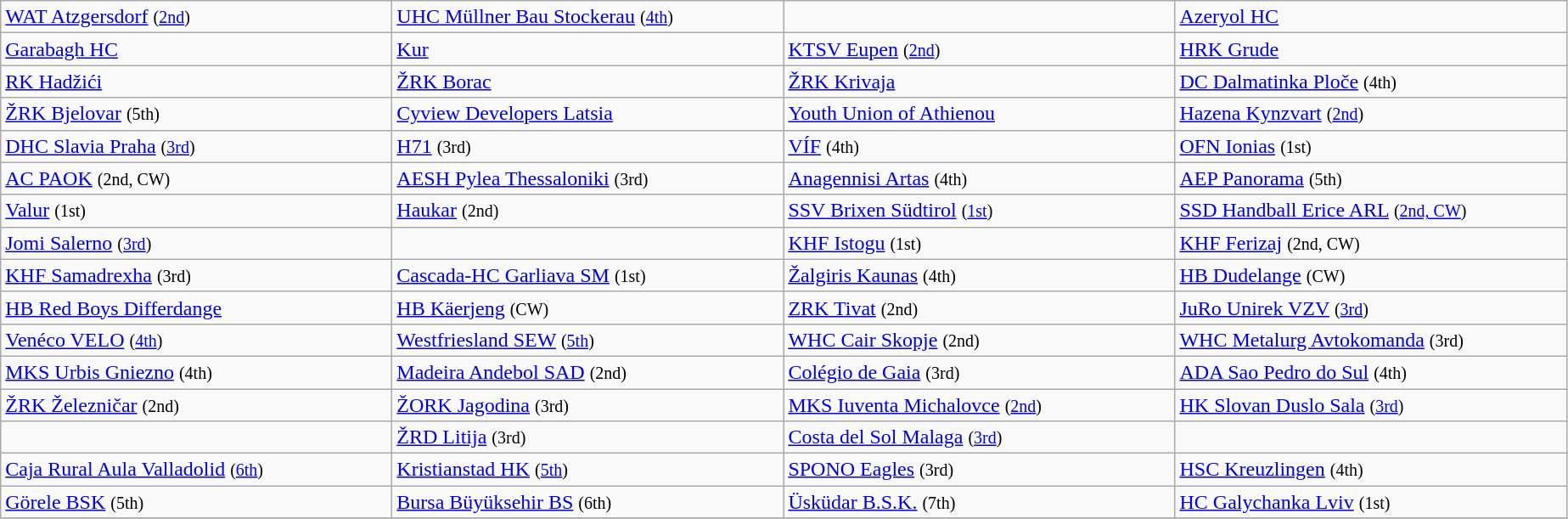<table class="wikitable">
<tr>
<td width=300px> <a href='#'>WAT Atzgersdorf</a> <small>(<a href='#'>2nd</a>)</small></td>
<td width=300px> <a href='#'>UHC Müllner Bau Stockerau</a> <small>(<a href='#'>4th</a>)</small></td>
<td width=300px></td>
<td width=300px> <a href='#'>Azeryol HC</a></td>
</tr>
<tr>
<td> <a href='#'>Garabagh HC</a></td>
<td> <a href='#'>Kur</a></td>
<td> <a href='#'>KTSV Eupen</a> <small>(<a href='#'>2nd</a>)</small></td>
<td> <a href='#'>HRK Grude</a></td>
</tr>
<tr>
<td> <a href='#'>RK Hadžići</a></td>
<td> <a href='#'>ŽRK Borac</a></td>
<td> <a href='#'>ŽRK Krivaja</a></td>
<td> <a href='#'>DC Dalmatinka Ploče</a> <small>(4th)</small></td>
</tr>
<tr>
<td> <a href='#'>ŽRK Bjelovar</a> <small>(5th)</small></td>
<td> <a href='#'>Cyview Developers Latsia</a></td>
<td> <a href='#'>Youth Union of Athienou</a></td>
<td> <a href='#'>Hazena Kynzvart</a> <small>(<a href='#'>2nd</a>)</small></td>
</tr>
<tr>
<td> <a href='#'>DHC Slavia Praha</a> <small>(<a href='#'>3rd</a>)</small></td>
<td> <a href='#'>H71</a> <small>(3rd)</small></td>
<td> <a href='#'>VÍF</a> <small>(4th)</small></td>
<td> <a href='#'>OFN Ionias</a> <small>(1st)</small></td>
</tr>
<tr>
<td> <a href='#'>AC PAOK</a> <small>(2nd, CW)</small></td>
<td> <a href='#'>AESH Pylea Thessaloniki</a> <small>(3rd)</small></td>
<td> <a href='#'>Anagennisi Artas</a> <small>(4th)</small></td>
<td> <a href='#'>AEP Panorama</a> <small>(5th)</small></td>
</tr>
<tr>
<td> <a href='#'>Valur</a> <small>(1st)</small></td>
<td> <a href='#'>Haukar</a> <small>(2nd)</small></td>
<td> <a href='#'>SSV Brixen Südtirol</a> <small>(<a href='#'>1st</a>)</small></td>
<td> <a href='#'>SSD Handball Erice ARL</a> <small>(<a href='#'>2nd, CW</a>)</small></td>
</tr>
<tr>
<td> <a href='#'>Jomi Salerno</a> <small>(<a href='#'>3rd</a>)</small></td>
<td></td>
<td> <a href='#'>KHF Istogu</a> <small>(1st)</small></td>
<td> <a href='#'>KHF Ferizaj</a> <small>(2nd, CW)</small></td>
</tr>
<tr>
<td> <a href='#'>KHF Samadrexha</a> <small>(3rd)</small></td>
<td> <a href='#'>Cascada-HC Garliava SM</a> <small>(1st)</small></td>
<td> <a href='#'>Žalgiris Kaunas</a> <small>(4th)</small></td>
<td> <a href='#'>HB Dudelange</a> <small>(CW)</small></td>
</tr>
<tr>
<td> <a href='#'>HB Red Boys Differdange</a></td>
<td> <a href='#'>HB Käerjeng</a> <small>(CW)</small></td>
<td> <a href='#'>ZRK Tivat</a> <small>(2nd)</small></td>
<td> <a href='#'>JuRo Unirek VZV</a> <small>(<a href='#'>3rd</a>)</small></td>
</tr>
<tr>
<td> <a href='#'>Venéco VELO</a> <small>(<a href='#'>4th</a>)</small></td>
<td> <a href='#'>Westfriesland SEW</a> <small>(<a href='#'>5th</a>)</small></td>
<td> <a href='#'>WHC Cair Skopje</a> <small>(2nd)</small></td>
<td> <a href='#'>WHC Metalurg Avtokomanda</a> <small>(3rd)</small></td>
</tr>
<tr>
<td> <a href='#'>MKS Urbis Gniezno</a> <small>(4th)</small></td>
<td> <a href='#'>Madeira Andebol SAD</a> <small>(2nd)</small></td>
<td> <a href='#'>Colégio de Gaia</a> <small>(3rd)</small></td>
<td> <a href='#'>ADA Sao Pedro do Sul</a>  <small>(4th)</small></td>
</tr>
<tr>
<td> <a href='#'>ŽRK Železničar</a> <small>(2nd)</small></td>
<td> <a href='#'>ŽORK Jagodina</a> <small>(3rd)</small></td>
<td> <a href='#'>MKS Iuventa Michalovce</a> <small>(<a href='#'>2nd</a>)</small></td>
<td> <a href='#'>HK Slovan Duslo Sala</a> <small>(<a href='#'>3rd</a>)</small></td>
</tr>
<tr>
<td></td>
<td> <a href='#'>ŽRD Litija</a> <small>(3rd)</small></td>
<td> <a href='#'>Costa del Sol Malaga</a> <small>(<a href='#'>3rd</a>)</small></td>
<td></td>
</tr>
<tr>
<td> <a href='#'>Caja Rural Aula Valladolid</a> <small>(<a href='#'>6th</a>)</small></td>
<td> <a href='#'>Kristianstad HK</a> <small>(<a href='#'>5th</a>)</small></td>
<td> <a href='#'>SPONO Eagles</a> <small>(3rd)</small></td>
<td> <a href='#'>HSC Kreuzlingen</a> <small>(4th)</small></td>
</tr>
<tr>
<td> <a href='#'>Görele BSK</a> <small>(5th)</small></td>
<td> <a href='#'>Bursa Büyüksehir BS</a> <small>(6th)</small></td>
<td> <a href='#'>Üsküdar B.S.K.</a> <small>(7th)</small></td>
<td> <a href='#'>HC Galychanka Lviv</a> <small>(1st)</small></td>
</tr>
<tr>
</tr>
</table>
